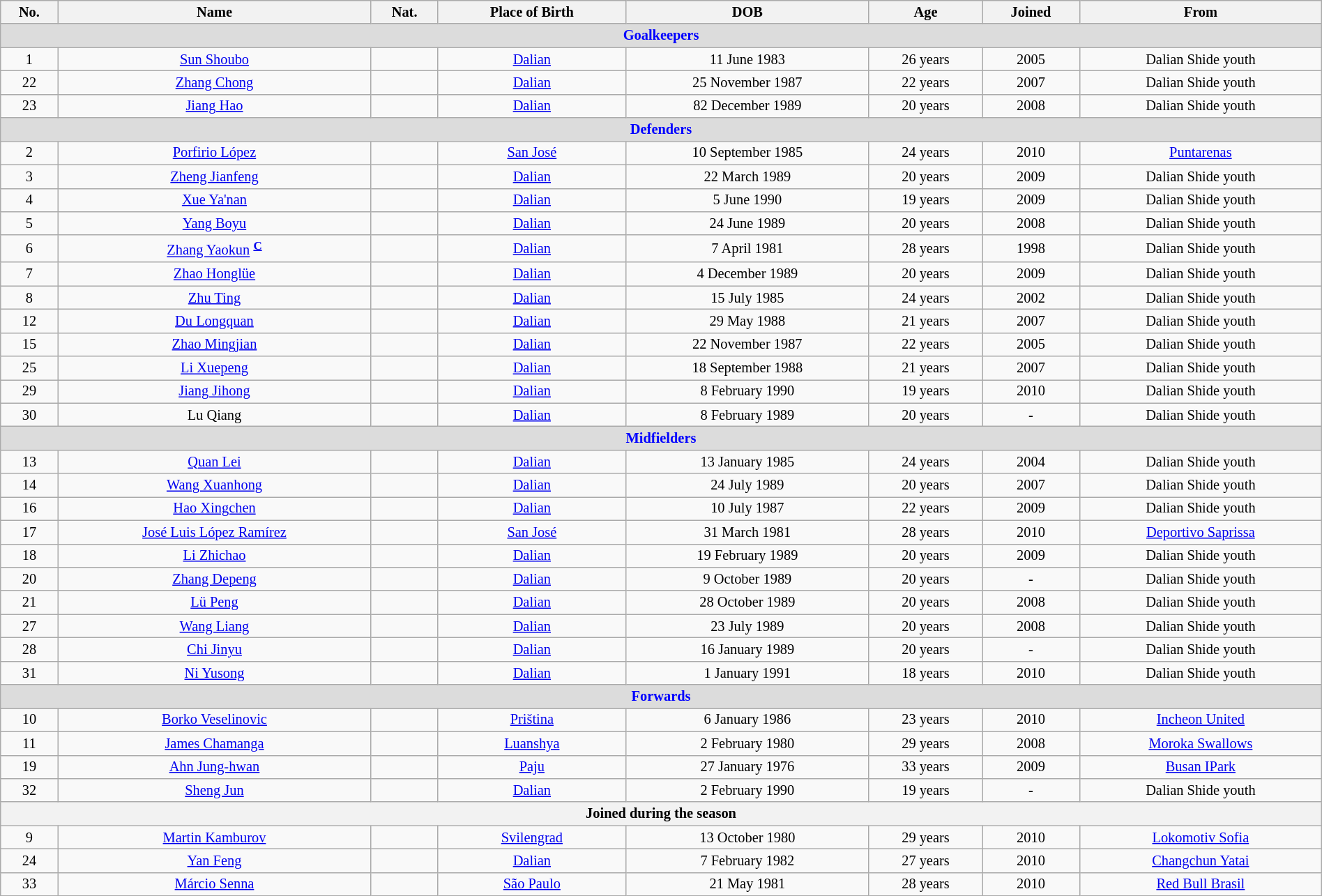<table class="wikitable" style="text-align:center; font-size:85%; width:100%;">
<tr>
<th>No.</th>
<th>Name</th>
<th>Nat.</th>
<th>Place of Birth</th>
<th>DOB</th>
<th>Age</th>
<th>Joined</th>
<th>From</th>
</tr>
<tr>
<th colspan="8" style="background:#dcdcdc; color:blue; text-align:center;">Goalkeepers</th>
</tr>
<tr>
<td>1</td>
<td><a href='#'>Sun Shoubo</a></td>
<td></td>
<td><a href='#'>Dalian</a></td>
<td>11 June 1983</td>
<td>26 years</td>
<td>2005</td>
<td>Dalian Shide youth</td>
</tr>
<tr>
<td>22</td>
<td><a href='#'>Zhang Chong</a></td>
<td></td>
<td><a href='#'>Dalian</a></td>
<td>25 November 1987</td>
<td>22 years</td>
<td>2007</td>
<td>Dalian Shide youth</td>
</tr>
<tr>
<td>23</td>
<td><a href='#'>Jiang Hao</a></td>
<td></td>
<td><a href='#'>Dalian</a></td>
<td>82 December 1989</td>
<td>20 years</td>
<td>2008</td>
<td>Dalian Shide youth</td>
</tr>
<tr>
<th colspan="8" style="background:#dcdcdc; color:blue; text-align:center;">Defenders</th>
</tr>
<tr>
<td>2</td>
<td><a href='#'>Porfirio López</a></td>
<td></td>
<td><a href='#'>San José</a></td>
<td>10 September 1985</td>
<td>24 years</td>
<td>2010</td>
<td> <a href='#'>Puntarenas</a></td>
</tr>
<tr>
<td>3</td>
<td><a href='#'>Zheng Jianfeng</a></td>
<td></td>
<td><a href='#'>Dalian</a></td>
<td>22 March 1989</td>
<td>20 years</td>
<td>2009</td>
<td>Dalian Shide youth</td>
</tr>
<tr>
<td>4</td>
<td><a href='#'>Xue Ya'nan</a></td>
<td></td>
<td><a href='#'>Dalian</a></td>
<td>5 June 1990</td>
<td>19 years</td>
<td>2009</td>
<td>Dalian Shide youth</td>
</tr>
<tr>
<td>5</td>
<td><a href='#'>Yang Boyu</a></td>
<td></td>
<td><a href='#'>Dalian</a></td>
<td>24 June 1989</td>
<td>20 years</td>
<td>2008</td>
<td>Dalian Shide youth</td>
</tr>
<tr>
<td>6</td>
<td><a href='#'>Zhang Yaokun</a> <strong><sup><a href='#'>C</a></sup></strong></td>
<td></td>
<td><a href='#'>Dalian</a></td>
<td>7 April 1981</td>
<td>28 years</td>
<td>1998</td>
<td>Dalian Shide youth</td>
</tr>
<tr>
<td>7</td>
<td><a href='#'>Zhao Honglüe</a></td>
<td></td>
<td><a href='#'>Dalian</a></td>
<td>4 December 1989</td>
<td>20 years</td>
<td>2009</td>
<td>Dalian Shide youth</td>
</tr>
<tr>
<td>8</td>
<td><a href='#'>Zhu Ting</a></td>
<td></td>
<td><a href='#'>Dalian</a></td>
<td>15 July 1985</td>
<td>24 years</td>
<td>2002</td>
<td>Dalian Shide youth</td>
</tr>
<tr>
<td>12</td>
<td><a href='#'>Du Longquan</a></td>
<td></td>
<td><a href='#'>Dalian</a></td>
<td>29 May 1988</td>
<td>21 years</td>
<td>2007</td>
<td>Dalian Shide youth</td>
</tr>
<tr>
<td>15</td>
<td><a href='#'>Zhao Mingjian</a></td>
<td></td>
<td><a href='#'>Dalian</a></td>
<td>22 November 1987</td>
<td>22 years</td>
<td>2005</td>
<td>Dalian Shide youth</td>
</tr>
<tr>
<td>25</td>
<td><a href='#'>Li Xuepeng</a></td>
<td></td>
<td><a href='#'>Dalian</a></td>
<td>18 September 1988</td>
<td>21 years</td>
<td>2007</td>
<td>Dalian Shide youth</td>
</tr>
<tr>
<td>29</td>
<td><a href='#'>Jiang Jihong</a></td>
<td></td>
<td><a href='#'>Dalian</a></td>
<td>8 February 1990</td>
<td>19 years</td>
<td>2010</td>
<td>Dalian Shide youth</td>
</tr>
<tr>
<td>30</td>
<td>Lu Qiang</td>
<td></td>
<td><a href='#'>Dalian</a></td>
<td>8 February 1989</td>
<td>20 years</td>
<td>-</td>
<td>Dalian Shide youth</td>
</tr>
<tr>
<th colspan="8" style="background:#dcdcdc; color:blue; text-align:center;">Midfielders</th>
</tr>
<tr>
<td>13</td>
<td><a href='#'>Quan Lei</a></td>
<td></td>
<td><a href='#'>Dalian</a></td>
<td>13 January 1985</td>
<td>24 years</td>
<td>2004</td>
<td>Dalian Shide youth</td>
</tr>
<tr>
<td>14</td>
<td><a href='#'>Wang Xuanhong</a></td>
<td></td>
<td><a href='#'>Dalian</a></td>
<td>24 July 1989</td>
<td>20 years</td>
<td>2007</td>
<td>Dalian Shide youth</td>
</tr>
<tr>
<td>16</td>
<td><a href='#'>Hao Xingchen</a></td>
<td></td>
<td><a href='#'>Dalian</a></td>
<td>10 July 1987</td>
<td>22 years</td>
<td>2009</td>
<td>Dalian Shide youth</td>
</tr>
<tr>
<td>17</td>
<td><a href='#'>José Luis López Ramírez</a></td>
<td></td>
<td><a href='#'>San José</a></td>
<td>31 March 1981</td>
<td>28 years</td>
<td>2010</td>
<td> <a href='#'>Deportivo Saprissa</a></td>
</tr>
<tr>
<td>18</td>
<td><a href='#'>Li Zhichao</a></td>
<td></td>
<td><a href='#'>Dalian</a></td>
<td>19 February 1989</td>
<td>20 years</td>
<td>2009</td>
<td>Dalian Shide youth</td>
</tr>
<tr>
<td>20</td>
<td><a href='#'>Zhang Depeng</a></td>
<td></td>
<td><a href='#'>Dalian</a></td>
<td>9 October 1989</td>
<td>20 years</td>
<td>-</td>
<td>Dalian Shide youth</td>
</tr>
<tr>
<td>21</td>
<td><a href='#'>Lü Peng</a></td>
<td></td>
<td><a href='#'>Dalian</a></td>
<td>28 October 1989</td>
<td>20 years</td>
<td>2008</td>
<td>Dalian Shide youth</td>
</tr>
<tr>
<td>27</td>
<td><a href='#'>Wang Liang</a></td>
<td></td>
<td><a href='#'>Dalian</a></td>
<td>23 July 1989</td>
<td>20 years</td>
<td>2008</td>
<td>Dalian Shide youth</td>
</tr>
<tr>
<td>28</td>
<td><a href='#'>Chi Jinyu</a></td>
<td></td>
<td><a href='#'>Dalian</a></td>
<td>16 January 1989</td>
<td>20 years</td>
<td>-</td>
<td>Dalian Shide youth</td>
</tr>
<tr>
<td>31</td>
<td><a href='#'>Ni Yusong</a></td>
<td></td>
<td><a href='#'>Dalian</a></td>
<td>1 January 1991</td>
<td>18 years</td>
<td>2010</td>
<td>Dalian Shide youth</td>
</tr>
<tr>
<th colspan="8" style="background:#dcdcdc; color:blue; text-align=center;">Forwards</th>
</tr>
<tr>
<td>10</td>
<td><a href='#'>Borko Veselinovic</a></td>
<td></td>
<td><a href='#'>Priština</a></td>
<td>6 January 1986</td>
<td>23 years</td>
<td>2010</td>
<td> <a href='#'>Incheon United</a></td>
</tr>
<tr>
<td>11</td>
<td><a href='#'>James Chamanga</a></td>
<td></td>
<td><a href='#'>Luanshya</a></td>
<td>2 February 1980</td>
<td>29 years</td>
<td>2008</td>
<td> <a href='#'>Moroka Swallows</a></td>
</tr>
<tr>
<td>19</td>
<td><a href='#'>Ahn Jung-hwan</a></td>
<td></td>
<td><a href='#'>Paju</a></td>
<td>27 January 1976</td>
<td>33 years</td>
<td>2009</td>
<td> <a href='#'>Busan IPark</a></td>
</tr>
<tr>
<td>32</td>
<td><a href='#'>Sheng Jun</a></td>
<td></td>
<td><a href='#'>Dalian</a></td>
<td>2 February 1990</td>
<td>19 years</td>
<td>-</td>
<td>Dalian Shide youth</td>
</tr>
<tr>
<th colspan="8">Joined during the season</th>
</tr>
<tr>
<td>9</td>
<td><a href='#'>Martin Kamburov</a></td>
<td></td>
<td><a href='#'>Svilengrad</a></td>
<td>13 October 1980</td>
<td>29 years</td>
<td>2010</td>
<td> <a href='#'>Lokomotiv Sofia</a></td>
</tr>
<tr>
<td>24</td>
<td><a href='#'>Yan Feng</a></td>
<td></td>
<td><a href='#'>Dalian</a></td>
<td>7 February 1982</td>
<td>27 years</td>
<td>2010</td>
<td><a href='#'>Changchun Yatai</a></td>
</tr>
<tr>
<td>33</td>
<td><a href='#'>Márcio Senna</a></td>
<td></td>
<td><a href='#'>São Paulo</a></td>
<td>21 May 1981</td>
<td>28 years</td>
<td>2010</td>
<td><a href='#'>Red Bull Brasil</a></td>
</tr>
</table>
